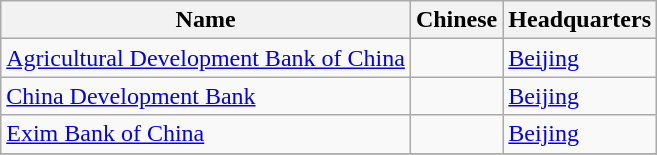<table class="wikitable sortable">
<tr>
<th>Name</th>
<th>Chinese</th>
<th>Headquarters</th>
</tr>
<tr>
<td><a href='#'>Agricultural Development Bank of China</a></td>
<td></td>
<td><a href='#'>Beijing</a></td>
</tr>
<tr>
<td><a href='#'>China Development Bank</a></td>
<td></td>
<td><a href='#'>Beijing</a></td>
</tr>
<tr>
<td><a href='#'>Exim Bank of China</a></td>
<td></td>
<td><a href='#'>Beijing</a></td>
</tr>
<tr>
</tr>
</table>
